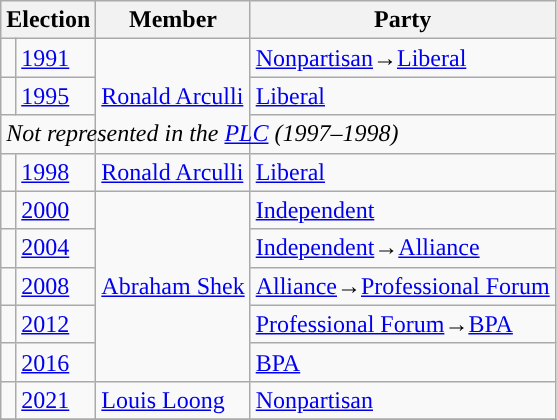<table class="wikitable">
<tr>
<th colspan="2">Election</th>
<th>Member</th>
<th>Party</th>
</tr>
<tr>
<td style="background-color: "></td>
<td><a href='#'>1991</a></td>
<td rowspan="3"><a href='#'>Ronald Arculli</a></td>
<td><a href='#'>Nonpartisan</a>→<a href='#'>Liberal</a></td>
</tr>
<tr>
<td style="background-color: "></td>
<td><a href='#'>1995</a></td>
<td><a href='#'>Liberal</a></td>
</tr>
<tr>
<td colspan="4"><em>Not represented in the <a href='#'>PLC</a> (1997–1998)</em></td>
</tr>
<tr>
<td style="background-color: "></td>
<td><a href='#'>1998</a></td>
<td><a href='#'>Ronald Arculli</a></td>
<td><a href='#'>Liberal</a></td>
</tr>
<tr>
<td style="background-color: "></td>
<td><a href='#'>2000</a></td>
<td rowspan="5"><a href='#'>Abraham Shek</a></td>
<td rowspan="1"><a href='#'>Independent</a></td>
</tr>
<tr>
<td style="background-color: "></td>
<td><a href='#'>2004</a></td>
<td><a href='#'>Independent</a>→<a href='#'>Alliance</a></td>
</tr>
<tr>
<td style="background-color: "></td>
<td><a href='#'>2008</a></td>
<td><a href='#'>Alliance</a>→<a href='#'>Professional Forum</a></td>
</tr>
<tr>
<td style="background-color: "></td>
<td><a href='#'>2012</a></td>
<td><a href='#'>Professional Forum</a>→<a href='#'>BPA</a></td>
</tr>
<tr>
<td style="background-color: "></td>
<td><a href='#'>2016</a></td>
<td><a href='#'>BPA</a></td>
</tr>
<tr>
<td style="background-color: "></td>
<td><a href='#'>2021</a></td>
<td><a href='#'>Louis Loong</a></td>
<td><a href='#'>Nonpartisan</a></td>
</tr>
<tr>
</tr>
</table>
